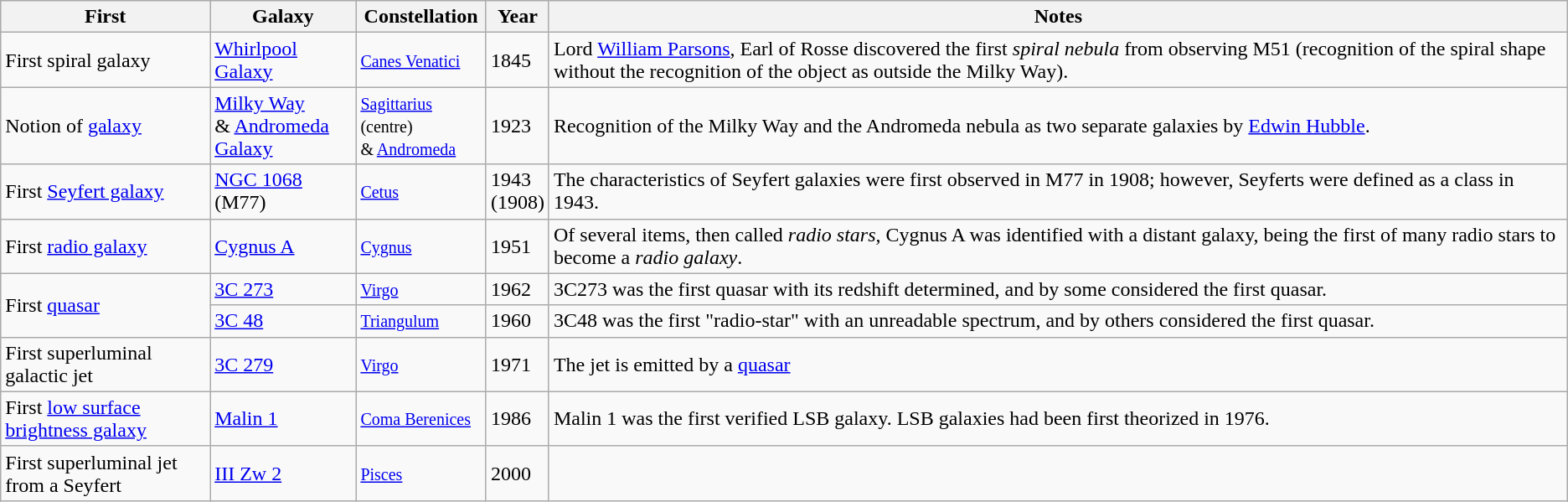<table class="wikitable sortable">
<tr>
<th>First</th>
<th>Galaxy</th>
<th>Constellation</th>
<th>Year</th>
<th width=65%>Notes</th>
</tr>
<tr>
<td>First spiral galaxy</td>
<td><a href='#'>Whirlpool Galaxy</a></td>
<td><small><a href='#'>Canes Venatici</a></small></td>
<td>1845</td>
<td>Lord <a href='#'>William Parsons</a>, Earl of Rosse discovered the first <em>spiral nebula</em> from observing M51 (recognition of the spiral shape without the recognition of the object as outside the Milky Way).</td>
</tr>
<tr>
<td>Notion of <a href='#'>galaxy</a></td>
<td><a href='#'>Milky Way</a><br>& <a href='#'>Andromeda Galaxy</a></td>
<td><small><a href='#'>Sagittarius</a> (centre)<br>& <a href='#'>Andromeda</a></small></td>
<td>1923</td>
<td>Recognition of the Milky Way and the Andromeda nebula as two separate galaxies by <a href='#'>Edwin Hubble</a>.</td>
</tr>
<tr>
<td>First <a href='#'>Seyfert galaxy</a></td>
<td><a href='#'>NGC 1068</a> (M77)</td>
<td><small><a href='#'>Cetus</a></small></td>
<td>1943<br>(1908)</td>
<td>The characteristics of Seyfert galaxies were first observed in M77 in 1908; however, Seyferts were defined as a class in 1943.</td>
</tr>
<tr>
<td>First <a href='#'>radio galaxy</a></td>
<td><a href='#'>Cygnus A</a></td>
<td><small><a href='#'>Cygnus</a></small></td>
<td>1951</td>
<td>Of several items, then called <em>radio stars</em>, Cygnus A was identified with a distant galaxy, being the first of many radio stars to become a <em>radio galaxy</em>.</td>
</tr>
<tr>
<td rowspan=2>First <a href='#'>quasar</a></td>
<td><a href='#'>3C 273</a></td>
<td><small><a href='#'>Virgo</a></small></td>
<td>1962</td>
<td>3C273 was the first quasar with its redshift determined, and by some considered the first quasar.</td>
</tr>
<tr>
<td><a href='#'>3C 48</a></td>
<td><small><a href='#'>Triangulum</a></small></td>
<td>1960</td>
<td>3C48 was the first "radio-star" with an unreadable spectrum, and by others considered the first quasar.</td>
</tr>
<tr>
<td>First superluminal galactic jet</td>
<td><a href='#'>3C 279</a></td>
<td><small><a href='#'>Virgo</a></small></td>
<td>1971</td>
<td>The jet is emitted by a <a href='#'>quasar</a></td>
</tr>
<tr>
<td>First <a href='#'>low surface brightness galaxy</a></td>
<td><a href='#'>Malin 1</a></td>
<td><small><a href='#'>Coma Berenices</a></small></td>
<td>1986</td>
<td>Malin 1 was the first verified LSB galaxy. LSB galaxies had been first theorized in 1976.</td>
</tr>
<tr>
<td>First superluminal jet from a Seyfert</td>
<td><a href='#'>III Zw 2</a></td>
<td><small><a href='#'>Pisces</a></small></td>
<td>2000</td>
<td></td>
</tr>
</table>
